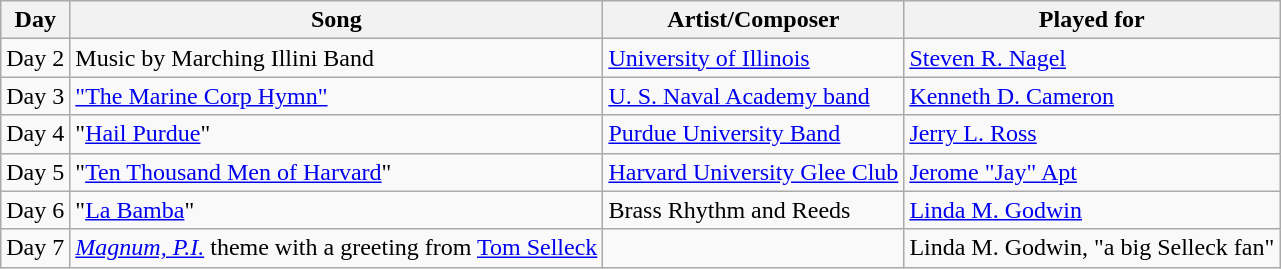<table class="wikitable">
<tr>
<th>Day</th>
<th>Song</th>
<th>Artist/Composer</th>
<th>Played for</th>
</tr>
<tr>
<td>Day 2</td>
<td>Music by Marching Illini Band</td>
<td><a href='#'>University of Illinois</a></td>
<td><a href='#'>Steven R. Nagel</a></td>
</tr>
<tr>
<td>Day 3</td>
<td><a href='#'>"The Marine Corp Hymn"</a></td>
<td><a href='#'>U. S. Naval Academy band</a></td>
<td><a href='#'>Kenneth D. Cameron</a></td>
</tr>
<tr>
<td>Day 4</td>
<td>"<a href='#'>Hail Purdue</a>"</td>
<td><a href='#'>Purdue University Band</a></td>
<td><a href='#'>Jerry L. Ross</a></td>
</tr>
<tr>
<td>Day 5</td>
<td>"<a href='#'>Ten Thousand Men of Harvard</a>"</td>
<td><a href='#'>Harvard University Glee Club</a></td>
<td><a href='#'>Jerome "Jay" Apt</a></td>
</tr>
<tr>
<td>Day 6</td>
<td>"<a href='#'>La Bamba</a>"</td>
<td>Brass Rhythm and Reeds</td>
<td><a href='#'>Linda M. Godwin</a></td>
</tr>
<tr>
<td>Day 7</td>
<td><em><a href='#'>Magnum, P.I.</a></em> theme with a greeting from <a href='#'>Tom Selleck</a></td>
<td></td>
<td>Linda M. Godwin, "a big Selleck fan"</td>
</tr>
</table>
